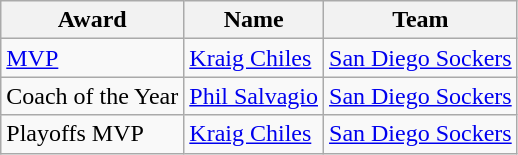<table class="wikitable">
<tr>
<th>Award</th>
<th>Name</th>
<th>Team</th>
</tr>
<tr>
<td><a href='#'>MVP</a></td>
<td><a href='#'>Kraig Chiles</a></td>
<td><a href='#'>San Diego Sockers</a></td>
</tr>
<tr>
<td>Coach of the Year</td>
<td><a href='#'>Phil Salvagio</a></td>
<td><a href='#'>San Diego Sockers</a></td>
</tr>
<tr>
<td>Playoffs MVP</td>
<td><a href='#'>Kraig Chiles</a></td>
<td><a href='#'>San Diego Sockers</a></td>
</tr>
</table>
